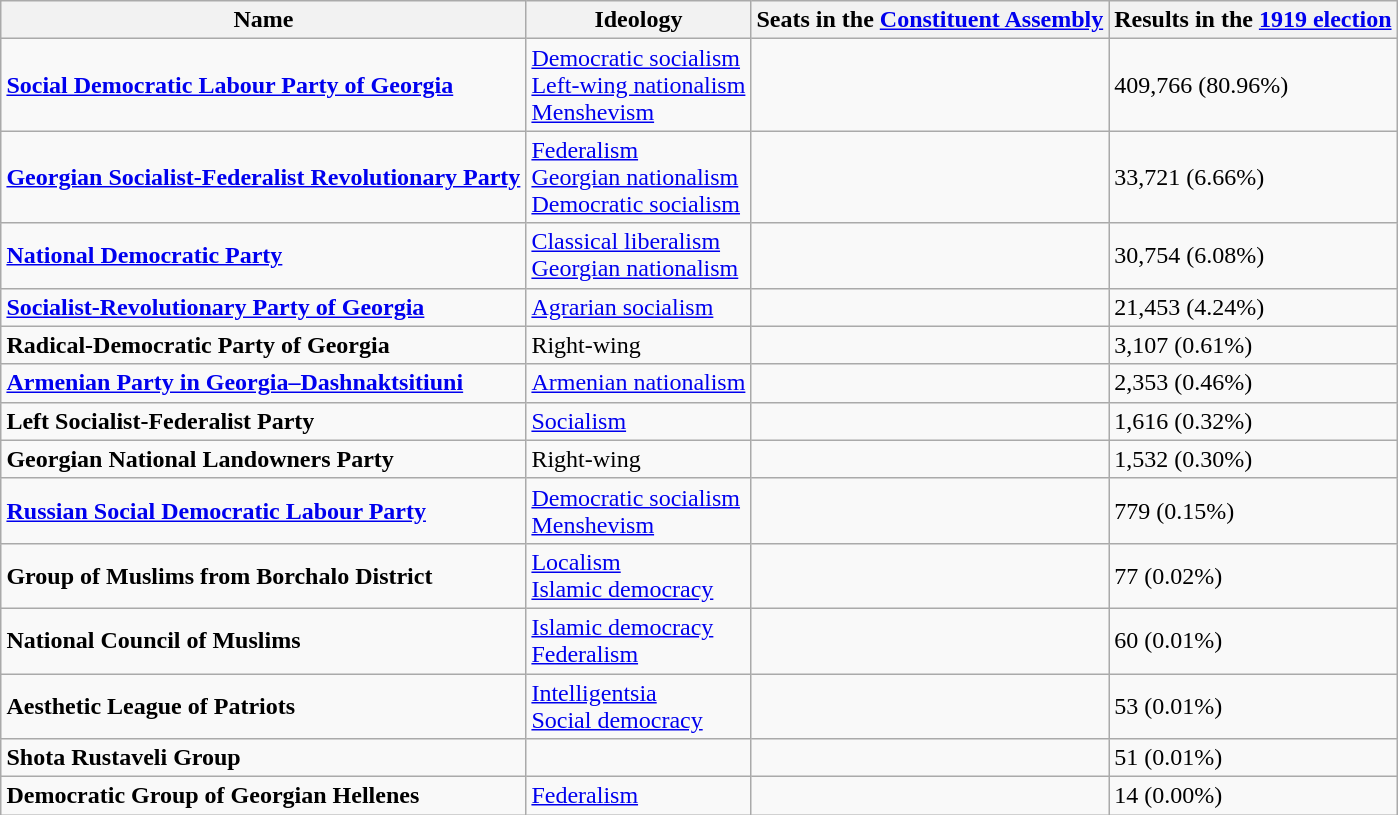<table class="wikitable" style="margin:1em auto;">
<tr>
<th>Name</th>
<th>Ideology</th>
<th>Seats in the <a href='#'>Constituent Assembly</a></th>
<th>Results in the <a href='#'>1919 election</a></th>
</tr>
<tr>
<td><strong><a href='#'>Social Democratic Labour Party of Georgia</a></strong></td>
<td><a href='#'>Democratic socialism</a><br><a href='#'>Left-wing nationalism</a><br><a href='#'>Menshevism</a></td>
<td></td>
<td>409,766 (80.96%)</td>
</tr>
<tr>
<td><strong><a href='#'>Georgian Socialist-Federalist Revolutionary Party</a></strong></td>
<td><a href='#'>Federalism</a><br><a href='#'>Georgian nationalism</a><br><a href='#'>Democratic socialism</a></td>
<td></td>
<td>33,721 (6.66%)</td>
</tr>
<tr>
<td><strong><a href='#'>National Democratic Party</a></strong></td>
<td><a href='#'>Classical liberalism</a><br><a href='#'>Georgian nationalism</a></td>
<td></td>
<td>30,754 (6.08%)</td>
</tr>
<tr>
<td><strong><a href='#'>Socialist-Revolutionary Party of Georgia</a></strong></td>
<td><a href='#'>Agrarian socialism</a></td>
<td></td>
<td>21,453 (4.24%)</td>
</tr>
<tr>
<td><strong>Radical-Democratic Party of Georgia</strong></td>
<td>Right-wing</td>
<td></td>
<td>3,107 (0.61%)</td>
</tr>
<tr>
<td><strong><a href='#'>Armenian Party in Georgia–Dashnaktsitiuni</a></strong></td>
<td><a href='#'>Armenian nationalism</a></td>
<td></td>
<td>2,353 (0.46%)</td>
</tr>
<tr>
<td><strong>Left Socialist-Federalist Party</strong></td>
<td><a href='#'>Socialism</a></td>
<td></td>
<td>1,616 (0.32%)</td>
</tr>
<tr>
<td><strong>Georgian National Landowners Party</strong></td>
<td>Right-wing</td>
<td></td>
<td>1,532 (0.30%)</td>
</tr>
<tr>
<td><strong><a href='#'>Russian Social Democratic Labour Party</a></strong></td>
<td><a href='#'>Democratic socialism</a><br><a href='#'>Menshevism</a></td>
<td></td>
<td>779 (0.15%)</td>
</tr>
<tr>
<td><strong>Group of Muslims from Borchalo District</strong></td>
<td><a href='#'>Localism</a><br><a href='#'>Islamic democracy</a></td>
<td></td>
<td>77 (0.02%)</td>
</tr>
<tr>
<td><strong>National Council of Muslims</strong></td>
<td><a href='#'>Islamic democracy</a><br><a href='#'>Federalism</a></td>
<td></td>
<td>60 (0.01%)</td>
</tr>
<tr>
<td><strong>Aesthetic League of Patriots</strong></td>
<td><a href='#'>Intelligentsia</a><br><a href='#'>Social democracy</a></td>
<td></td>
<td>53 (0.01%)</td>
</tr>
<tr>
<td><strong>Shota Rustaveli Group</strong></td>
<td></td>
<td></td>
<td>51 (0.01%)</td>
</tr>
<tr>
<td><strong>Democratic Group of Georgian Hellenes</strong></td>
<td><a href='#'>Federalism</a></td>
<td></td>
<td>14 (0.00%)</td>
</tr>
</table>
